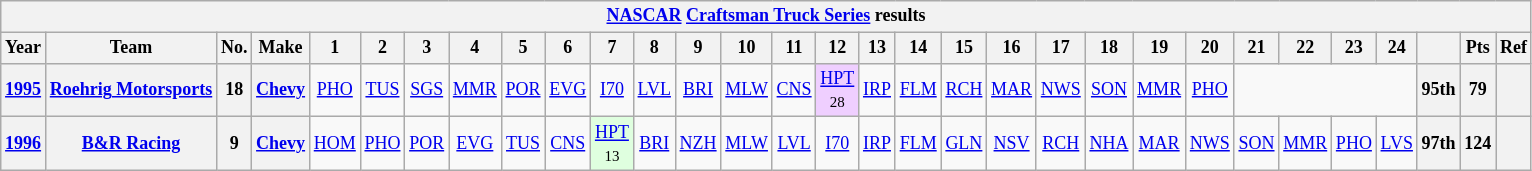<table class="wikitable" style="text-align:center; font-size:75%">
<tr>
<th colspan=45><a href='#'>NASCAR</a> <a href='#'>Craftsman Truck Series</a> results</th>
</tr>
<tr>
<th>Year</th>
<th>Team</th>
<th>No.</th>
<th>Make</th>
<th>1</th>
<th>2</th>
<th>3</th>
<th>4</th>
<th>5</th>
<th>6</th>
<th>7</th>
<th>8</th>
<th>9</th>
<th>10</th>
<th>11</th>
<th>12</th>
<th>13</th>
<th>14</th>
<th>15</th>
<th>16</th>
<th>17</th>
<th>18</th>
<th>19</th>
<th>20</th>
<th>21</th>
<th>22</th>
<th>23</th>
<th>24</th>
<th></th>
<th>Pts</th>
<th>Ref</th>
</tr>
<tr>
<th><a href='#'>1995</a></th>
<th><a href='#'>Roehrig Motorsports</a></th>
<th>18</th>
<th><a href='#'>Chevy</a></th>
<td><a href='#'>PHO</a></td>
<td><a href='#'>TUS</a></td>
<td><a href='#'>SGS</a></td>
<td><a href='#'>MMR</a></td>
<td><a href='#'>POR</a></td>
<td><a href='#'>EVG</a></td>
<td><a href='#'>I70</a></td>
<td><a href='#'>LVL</a></td>
<td><a href='#'>BRI</a></td>
<td><a href='#'>MLW</a></td>
<td><a href='#'>CNS</a></td>
<td style="background:#EFCFFF;"><a href='#'>HPT</a><br><small>28</small></td>
<td><a href='#'>IRP</a></td>
<td><a href='#'>FLM</a></td>
<td><a href='#'>RCH</a></td>
<td><a href='#'>MAR</a></td>
<td><a href='#'>NWS</a></td>
<td><a href='#'>SON</a></td>
<td><a href='#'>MMR</a></td>
<td><a href='#'>PHO</a></td>
<td colspan=4></td>
<th>95th</th>
<th>79</th>
<th></th>
</tr>
<tr>
<th><a href='#'>1996</a></th>
<th><a href='#'>B&R Racing</a></th>
<th>9</th>
<th><a href='#'>Chevy</a></th>
<td><a href='#'>HOM</a></td>
<td><a href='#'>PHO</a></td>
<td><a href='#'>POR</a></td>
<td><a href='#'>EVG</a></td>
<td><a href='#'>TUS</a></td>
<td><a href='#'>CNS</a></td>
<td style="background:#DFFFDF;"><a href='#'>HPT</a><br><small>13</small></td>
<td><a href='#'>BRI</a></td>
<td><a href='#'>NZH</a></td>
<td><a href='#'>MLW</a></td>
<td><a href='#'>LVL</a></td>
<td><a href='#'>I70</a></td>
<td><a href='#'>IRP</a></td>
<td><a href='#'>FLM</a></td>
<td><a href='#'>GLN</a></td>
<td><a href='#'>NSV</a></td>
<td><a href='#'>RCH</a></td>
<td><a href='#'>NHA</a></td>
<td><a href='#'>MAR</a></td>
<td><a href='#'>NWS</a></td>
<td><a href='#'>SON</a></td>
<td><a href='#'>MMR</a></td>
<td><a href='#'>PHO</a></td>
<td><a href='#'>LVS</a></td>
<th>97th</th>
<th>124</th>
<th></th>
</tr>
</table>
